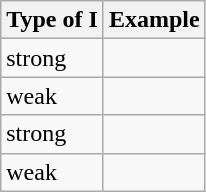<table class="wikitable">
<tr>
<th>Type of I</th>
<th>Example</th>
</tr>
<tr>
<td>strong</td>
<td></td>
</tr>
<tr>
<td>weak</td>
<td></td>
</tr>
<tr>
<td>strong</td>
<td></td>
</tr>
<tr>
<td>weak</td>
<td></td>
</tr>
</table>
